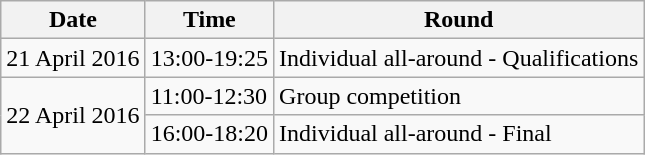<table class="wikitable">
<tr>
<th>Date</th>
<th>Time</th>
<th>Round</th>
</tr>
<tr>
<td>21 April 2016</td>
<td>13:00-19:25</td>
<td>Individual all-around - Qualifications</td>
</tr>
<tr>
<td rowspan=2>22 April 2016</td>
<td>11:00-12:30</td>
<td>Group competition</td>
</tr>
<tr>
<td>16:00-18:20</td>
<td>Individual all-around - Final</td>
</tr>
</table>
